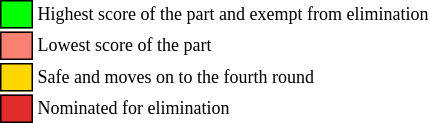<table class="toccolours" style="font-size: 75%; white-space: nowrap;">
<tr>
<td style="background:#00FF00; border: 1px solid black;">      </td>
<td>Highest score of the part and exempt from elimination</td>
</tr>
<tr>
<td style="background:salmon; border: 1px solid black;">      </td>
<td>Lowest score of the part</td>
</tr>
<tr>
<td style="background:#FFD700; border: 1px solid black;">      </td>
<td>Safe and moves on to the fourth round</td>
</tr>
<tr>
<td style="background:#E12C2C; border: 1px solid black;">      </td>
<td>Nominated for elimination</td>
</tr>
<tr>
</tr>
</table>
